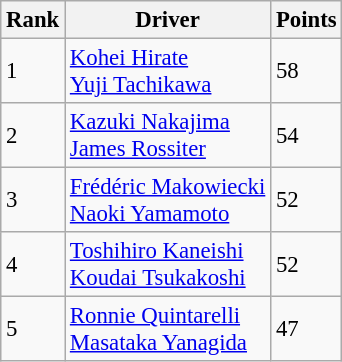<table class="wikitable" style="font-size: 95%;">
<tr>
<th>Rank</th>
<th>Driver</th>
<th>Points</th>
</tr>
<tr>
<td>1</td>
<td> <a href='#'>Kohei Hirate</a><br> <a href='#'>Yuji Tachikawa</a></td>
<td>58</td>
</tr>
<tr>
<td>2</td>
<td> <a href='#'>Kazuki Nakajima</a><br> <a href='#'>James Rossiter</a></td>
<td>54</td>
</tr>
<tr>
<td>3</td>
<td> <a href='#'>Frédéric Makowiecki</a><br> <a href='#'>Naoki Yamamoto</a></td>
<td>52</td>
</tr>
<tr>
<td>4</td>
<td> <a href='#'>Toshihiro Kaneishi</a><br> <a href='#'>Koudai Tsukakoshi</a></td>
<td>52</td>
</tr>
<tr>
<td>5</td>
<td> <a href='#'>Ronnie Quintarelli</a><br> <a href='#'>Masataka Yanagida</a></td>
<td>47</td>
</tr>
</table>
